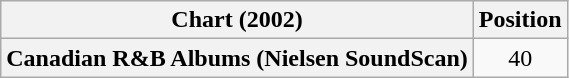<table class="wikitable plainrowheaders" style="text-align:center">
<tr>
<th scope="col">Chart (2002)</th>
<th scope="col">Position</th>
</tr>
<tr>
<th scope="row">Canadian R&B Albums (Nielsen SoundScan)</th>
<td>40</td>
</tr>
</table>
